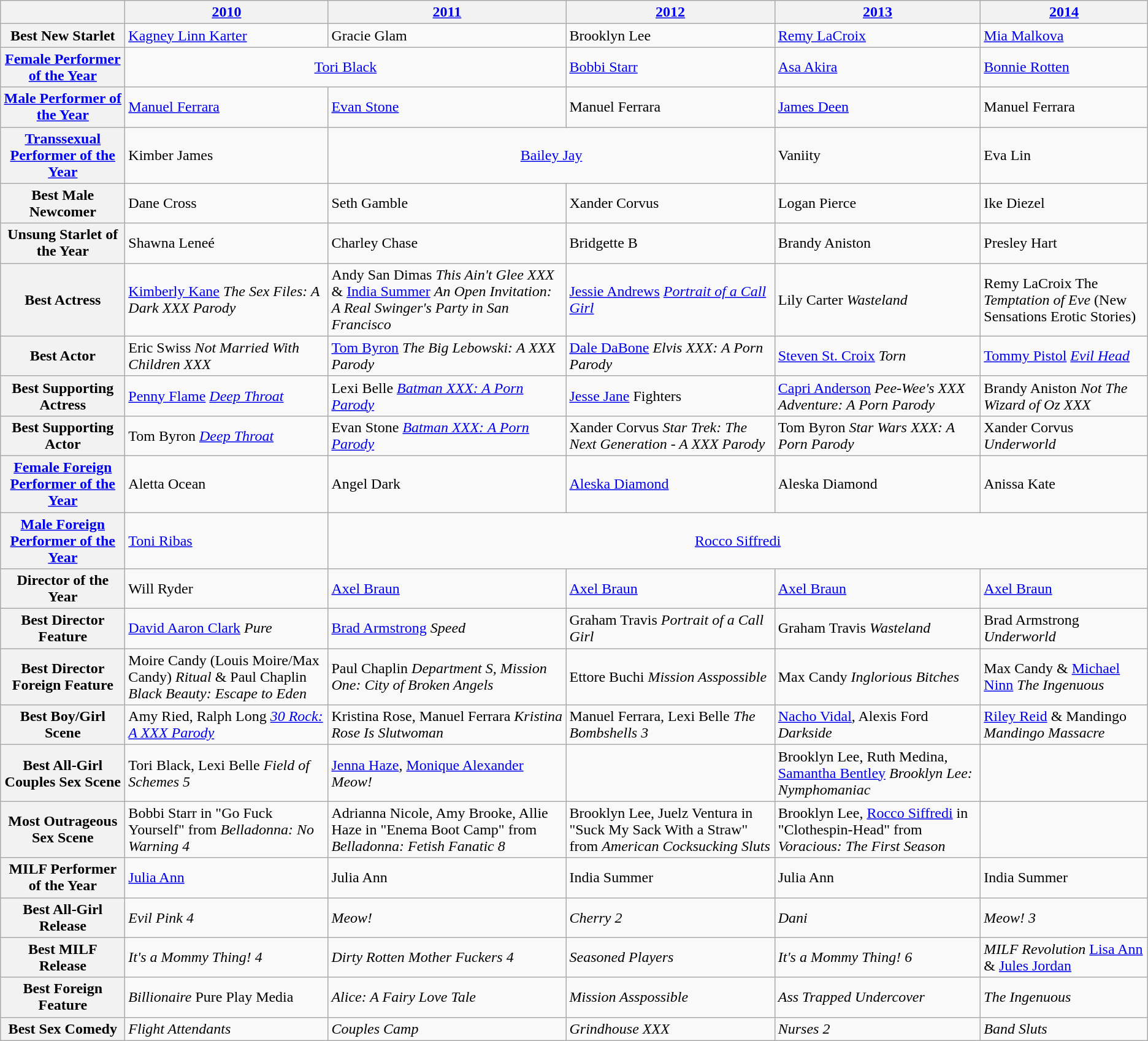<table class="wikitable" >
<tr>
<th></th>
<th><a href='#'>2010</a></th>
<th><a href='#'>2011</a></th>
<th><a href='#'>2012</a></th>
<th><a href='#'>2013</a></th>
<th><a href='#'>2014</a></th>
</tr>
<tr>
<th>Best New Starlet</th>
<td><a href='#'>Kagney Linn Karter</a></td>
<td>Gracie Glam</td>
<td>Brooklyn Lee</td>
<td><a href='#'>Remy LaCroix</a></td>
<td><a href='#'>Mia Malkova</a></td>
</tr>
<tr>
<th><a href='#'>Female Performer of the Year</a></th>
<td colspan="2" style="text-align:center"><a href='#'>Tori Black</a></td>
<td><a href='#'>Bobbi Starr</a></td>
<td><a href='#'>Asa Akira</a></td>
<td><a href='#'>Bonnie Rotten</a></td>
</tr>
<tr>
<th><a href='#'>Male Performer of the Year</a></th>
<td><a href='#'>Manuel Ferrara</a></td>
<td><a href='#'>Evan Stone</a></td>
<td>Manuel Ferrara</td>
<td><a href='#'>James Deen</a></td>
<td>Manuel Ferrara</td>
</tr>
<tr>
<th><a href='#'>Transsexual Performer of the Year</a></th>
<td>Kimber James</td>
<td colspan=2 style="text-align:center"><a href='#'>Bailey Jay</a></td>
<td>Vaniity</td>
<td>Eva Lin</td>
</tr>
<tr>
<th>Best Male Newcomer</th>
<td>Dane Cross</td>
<td>Seth Gamble</td>
<td>Xander Corvus</td>
<td>Logan Pierce</td>
<td>Ike Diezel</td>
</tr>
<tr>
<th>Unsung Starlet of the Year</th>
<td>Shawna Leneé</td>
<td>Charley Chase</td>
<td>Bridgette B</td>
<td>Brandy Aniston</td>
<td>Presley Hart</td>
</tr>
<tr>
<th>Best Actress</th>
<td><a href='#'>Kimberly Kane</a> <em>The Sex Files: A Dark XXX Parody</em></td>
<td>Andy San Dimas <em>This Ain't Glee XXX</em> & <a href='#'>India Summer</a> <em>An Open Invitation: A Real Swinger's Party in San Francisco</em></td>
<td><a href='#'>Jessie Andrews</a> <em><a href='#'>Portrait of a Call Girl</a></em></td>
<td>Lily Carter <em>Wasteland</em></td>
<td>Remy LaCroix The <em>Temptation of Eve</em> (New Sensations Erotic Stories)</td>
</tr>
<tr>
<th>Best Actor</th>
<td>Eric Swiss <em>Not Married With Children XXX</em></td>
<td><a href='#'>Tom Byron</a> <em>The Big Lebowski: A XXX Parody</em></td>
<td><a href='#'>Dale DaBone</a> <em>Elvis XXX: A Porn Parody</em></td>
<td><a href='#'>Steven St. Croix</a> <em>Torn</em></td>
<td><a href='#'>Tommy Pistol</a> <em><a href='#'>Evil Head</a></em></td>
</tr>
<tr>
<th>Best Supporting Actress</th>
<td><a href='#'>Penny Flame</a> <em><a href='#'>Deep Throat</a></em></td>
<td>Lexi Belle <em><a href='#'>Batman XXX: A Porn Parody</a></em></td>
<td><a href='#'>Jesse Jane</a> Fighters</td>
<td><a href='#'>Capri Anderson</a> <em>Pee-Wee's XXX Adventure: A Porn Parody</em></td>
<td>Brandy Aniston <em>Not The Wizard of Oz XXX</em></td>
</tr>
<tr>
<th>Best Supporting Actor</th>
<td>Tom Byron <em><a href='#'>Deep Throat</a></em></td>
<td>Evan Stone <em><a href='#'>Batman XXX: A Porn Parody</a></em></td>
<td>Xander Corvus <em>Star Trek: The Next Generation - A XXX Parody</em></td>
<td>Tom Byron <em>Star Wars XXX: A Porn Parody</em></td>
<td>Xander Corvus <em>Underworld</em></td>
</tr>
<tr>
<th><a href='#'>Female Foreign Performer of the Year</a></th>
<td>Aletta Ocean</td>
<td>Angel Dark</td>
<td><a href='#'>Aleska Diamond</a></td>
<td>Aleska Diamond</td>
<td>Anissa Kate</td>
</tr>
<tr>
<th><a href='#'>Male Foreign Performer of the Year</a></th>
<td><a href='#'>Toni Ribas</a></td>
<td colspan="4" style="text-align:center"><a href='#'>Rocco Siffredi</a></td>
</tr>
<tr>
<th>Director of the Year</th>
<td>Will Ryder</td>
<td><a href='#'>Axel Braun</a></td>
<td><a href='#'>Axel Braun</a></td>
<td><a href='#'>Axel Braun</a></td>
<td><a href='#'>Axel Braun</a></td>
</tr>
<tr>
<th>Best Director Feature</th>
<td><a href='#'>David Aaron Clark</a> <em>Pure</em></td>
<td><a href='#'>Brad Armstrong</a> <em>Speed</em></td>
<td>Graham Travis <em>Portrait of a Call Girl</em></td>
<td>Graham Travis <em>Wasteland</em></td>
<td>Brad Armstrong <em>Underworld</em></td>
</tr>
<tr>
<th>Best Director Foreign Feature</th>
<td>Moire Candy (Louis Moire/Max Candy) <em>Ritual</em> & Paul Chaplin <em>Black Beauty: Escape to Eden</em></td>
<td>Paul Chaplin <em>Department S, Mission One: City of Broken Angels</em></td>
<td>Ettore Buchi <em>Mission Asspossible</em></td>
<td>Max Candy <em>Inglorious Bitches</em></td>
<td>Max Candy & <a href='#'>Michael Ninn</a> <em>The Ingenuous</em></td>
</tr>
<tr>
<th>Best Boy/Girl Scene</th>
<td>Amy Ried, Ralph Long <em><a href='#'>30 Rock: A XXX Parody</a></em></td>
<td>Kristina Rose, Manuel Ferrara <em>Kristina Rose Is Slutwoman</em></td>
<td>Manuel Ferrara, Lexi Belle <em>The Bombshells 3</em></td>
<td><a href='#'>Nacho Vidal</a>, Alexis Ford <em>Darkside</em></td>
<td><a href='#'>Riley Reid</a> & Mandingo <em>Mandingo Massacre</em></td>
</tr>
<tr>
<th>Best All-Girl Couples Sex Scene</th>
<td>Tori Black, Lexi Belle <em>Field of Schemes 5</em></td>
<td><a href='#'>Jenna Haze</a>, <a href='#'>Monique Alexander</a> <em>Meow!</em></td>
<td></td>
<td>Brooklyn Lee, Ruth Medina, <a href='#'>Samantha Bentley</a> <em>Brooklyn Lee: Nymphomaniac</em></td>
<td></td>
</tr>
<tr>
<th>Most Outrageous Sex Scene</th>
<td>Bobbi Starr in "Go Fuck Yourself" from <em>Belladonna: No Warning 4</em></td>
<td>Adrianna Nicole, Amy Brooke, Allie Haze in "Enema Boot Camp" from <em>Belladonna: Fetish Fanatic 8</em></td>
<td>Brooklyn Lee, Juelz Ventura in "Suck My Sack With a Straw" from <em>American Cocksucking Sluts</em></td>
<td>Brooklyn Lee, <a href='#'>Rocco Siffredi</a> in "Clothespin-Head" from <em>Voracious: The First Season</em></td>
<td></td>
</tr>
<tr>
<th>MILF Performer of the Year</th>
<td><a href='#'>Julia Ann</a></td>
<td>Julia Ann</td>
<td>India Summer</td>
<td>Julia Ann</td>
<td>India Summer</td>
</tr>
<tr>
<th>Best All-Girl Release</th>
<td><em>Evil Pink 4</em></td>
<td><em>Meow!</em></td>
<td><em>Cherry 2</em></td>
<td><em>Dani</em></td>
<td><em>Meow! 3</em></td>
</tr>
<tr>
<th>Best MILF Release</th>
<td><em>It's a Mommy Thing! 4</em></td>
<td><em>Dirty Rotten Mother Fuckers 4</em></td>
<td><em>Seasoned Players</em></td>
<td><em>It's a Mommy Thing! 6</em></td>
<td><em>MILF Revolution</em> <a href='#'>Lisa Ann</a> & <a href='#'>Jules Jordan</a></td>
</tr>
<tr>
<th>Best Foreign Feature</th>
<td><em>Billionaire</em> Pure Play Media</td>
<td><em>Alice: A Fairy Love Tale</em></td>
<td><em>Mission Asspossible</em></td>
<td><em>Ass Trapped Undercover</em></td>
<td><em>The Ingenuous</em></td>
</tr>
<tr>
<th>Best Sex Comedy</th>
<td><em>Flight Attendants</em></td>
<td><em>Couples Camp</em></td>
<td><em>Grindhouse XXX</em></td>
<td><em>Nurses 2</em></td>
<td><em>Band Sluts</em></td>
</tr>
</table>
